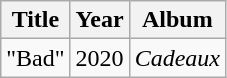<table class="wikitable">
<tr>
<th>Title</th>
<th>Year</th>
<th>Album</th>
</tr>
<tr>
<td>"Bad"</td>
<td>2020</td>
<td><em>Cadeaux</em></td>
</tr>
</table>
